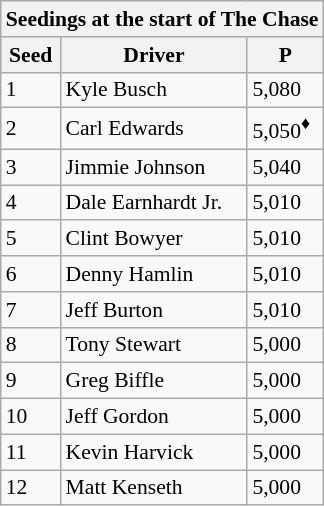<table class="wikitable" style="font-size:90%;">
<tr>
<th colspan="9">Seedings at the start of The Chase</th>
</tr>
<tr>
<th>Seed</th>
<th>Driver</th>
<th>P</th>
</tr>
<tr>
<td>1</td>
<td>Kyle Busch</td>
<td>5,080</td>
</tr>
<tr>
<td>2</td>
<td>Carl Edwards</td>
<td>5,050<sup>♦</sup></td>
</tr>
<tr>
<td>3</td>
<td>Jimmie Johnson</td>
<td>5,040</td>
</tr>
<tr>
<td>4</td>
<td>Dale Earnhardt Jr.</td>
<td>5,010</td>
</tr>
<tr>
<td>5</td>
<td>Clint Bowyer</td>
<td>5,010</td>
</tr>
<tr>
<td>6</td>
<td>Denny Hamlin</td>
<td>5,010</td>
</tr>
<tr>
<td>7</td>
<td>Jeff Burton</td>
<td>5,010</td>
</tr>
<tr>
<td>8</td>
<td>Tony Stewart</td>
<td>5,000</td>
</tr>
<tr>
<td>9</td>
<td>Greg Biffle</td>
<td>5,000</td>
</tr>
<tr>
<td>10</td>
<td>Jeff Gordon</td>
<td>5,000</td>
</tr>
<tr>
<td>11</td>
<td>Kevin Harvick</td>
<td>5,000</td>
</tr>
<tr>
<td>12</td>
<td>Matt Kenseth</td>
<td>5,000</td>
</tr>
</table>
